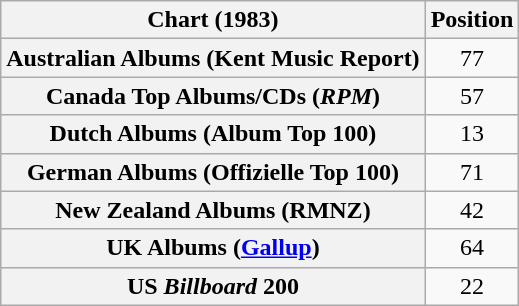<table class="wikitable sortable plainrowheaders" style="text-align:center">
<tr>
<th scope="col">Chart (1983)</th>
<th scope="col">Position</th>
</tr>
<tr>
<th scope="row">Australian Albums (Kent Music Report)</th>
<td>77</td>
</tr>
<tr>
<th scope="row">Canada Top Albums/CDs (<em>RPM</em>)</th>
<td>57</td>
</tr>
<tr>
<th scope="row">Dutch Albums (Album Top 100)</th>
<td>13</td>
</tr>
<tr>
<th scope="row">German Albums (Offizielle Top 100)</th>
<td>71</td>
</tr>
<tr>
<th scope="row">New Zealand Albums (RMNZ)</th>
<td>42</td>
</tr>
<tr>
<th scope="row">UK Albums (<a href='#'>Gallup</a>)</th>
<td>64</td>
</tr>
<tr>
<th scope="row">US <em>Billboard</em> 200</th>
<td>22</td>
</tr>
</table>
